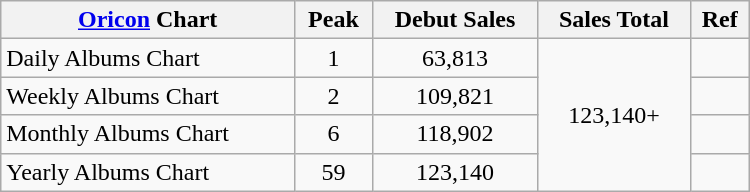<table class="wikitable" style="width:500px;">
<tr>
<th style="text-align:center;"><a href='#'>Oricon</a> Chart</th>
<th style="text-align:center;">Peak</th>
<th style="text-align:center;">Debut Sales</th>
<th style="text-align:center;">Sales Total</th>
<th style="text-align:center;">Ref</th>
</tr>
<tr>
<td align="left">Daily Albums Chart</td>
<td style="text-align:center;">1</td>
<td style="text-align:center;">63,813</td>
<td style="text-align:center;" rowspan="4">123,140+</td>
<td style="text-align:center;"></td>
</tr>
<tr>
<td align="left">Weekly Albums Chart</td>
<td style="text-align:center;">2</td>
<td style="text-align:center;">109,821</td>
<td style="text-align:center;"></td>
</tr>
<tr>
<td align="left">Monthly Albums Chart</td>
<td style="text-align:center;">6</td>
<td style="text-align:center;">118,902</td>
<td style="text-align:center;"></td>
</tr>
<tr>
<td align="left">Yearly Albums Chart</td>
<td style="text-align:center;">59</td>
<td style="text-align:center;">123,140</td>
<td style="text-align:center;"></td>
</tr>
</table>
